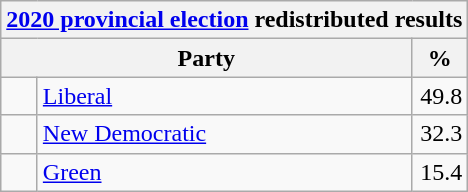<table class="wikitable">
<tr>
<th colspan="4"><a href='#'>2020 provincial election</a> redistributed results</th>
</tr>
<tr>
<th bgcolor="#DDDDFF" width="130px" colspan="2">Party</th>
<th bgcolor="#DDDDFF" width="30px">%</th>
</tr>
<tr>
<td> </td>
<td><a href='#'>Liberal</a></td>
<td align=right>49.8</td>
</tr>
<tr>
<td> </td>
<td><a href='#'>New Democratic</a></td>
<td align=right>32.3</td>
</tr>
<tr>
<td> </td>
<td><a href='#'>Green</a></td>
<td align=right>15.4</td>
</tr>
</table>
